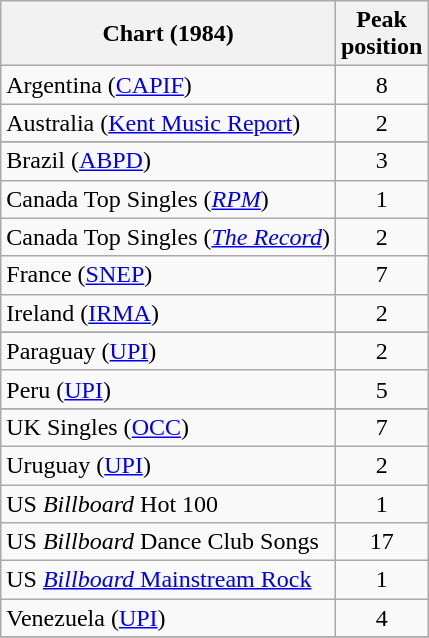<table class="wikitable sortable">
<tr>
<th>Chart (1984)</th>
<th>Peak<br>position</th>
</tr>
<tr>
<td>Argentina (<a href='#'>CAPIF</a>)</td>
<td align="center">8</td>
</tr>
<tr>
<td>Australia (<a href='#'>Kent Music Report</a>)</td>
<td style="text-align:center;">2</td>
</tr>
<tr>
</tr>
<tr>
</tr>
<tr>
<td>Brazil (<a href='#'>ABPD</a>)</td>
<td align="center">3</td>
</tr>
<tr>
<td>Canada Top Singles (<em><a href='#'>RPM</a></em>)</td>
<td style="text-align:center;">1</td>
</tr>
<tr>
<td>Canada Top Singles (<em><a href='#'>The Record</a></em>)</td>
<td style="text-align:center;">2</td>
</tr>
<tr>
<td>France (<a href='#'>SNEP</a>)</td>
<td align="center">7</td>
</tr>
<tr>
<td>Ireland (<a href='#'>IRMA</a>)</td>
<td style="text-align:center;">2</td>
</tr>
<tr>
</tr>
<tr>
</tr>
<tr>
<td>Paraguay (<a href='#'>UPI</a>)</td>
<td align="center">2</td>
</tr>
<tr>
<td>Peru (<a href='#'>UPI</a>)</td>
<td align="center">5</td>
</tr>
<tr>
</tr>
<tr>
</tr>
<tr>
<td>UK Singles (<a href='#'>OCC</a>)</td>
<td style="text-align:center;">7</td>
</tr>
<tr>
<td>Uruguay (<a href='#'>UPI</a>)</td>
<td align="center">2</td>
</tr>
<tr>
<td>US <em>Billboard</em> Hot 100</td>
<td style="text-align:center;">1</td>
</tr>
<tr>
<td>US <em>Billboard</em> Dance Club Songs</td>
<td style="text-align:center;">17</td>
</tr>
<tr>
<td>US <a href='#'><em>Billboard</em> Mainstream Rock</a></td>
<td style="text-align:center;">1</td>
</tr>
<tr>
<td>Venezuela (<a href='#'>UPI</a>)</td>
<td align="center">4</td>
</tr>
<tr>
</tr>
</table>
